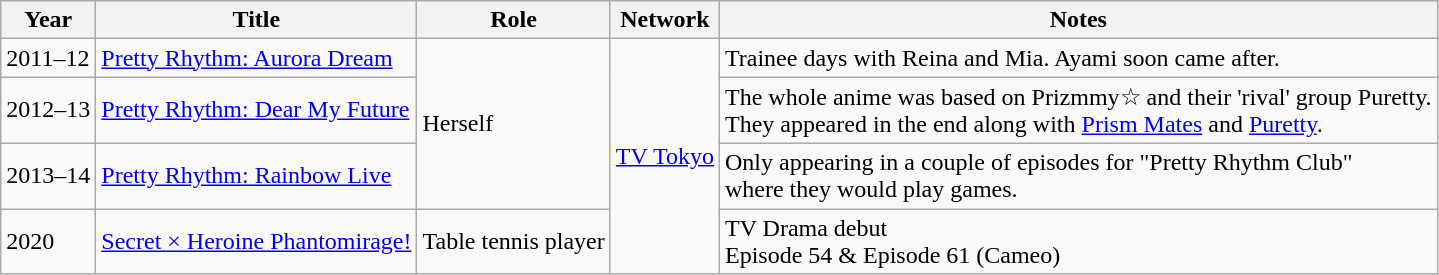<table class="wikitable">
<tr>
<th>Year</th>
<th>Title</th>
<th>Role</th>
<th>Network</th>
<th>Notes</th>
</tr>
<tr>
<td>2011–12</td>
<td><a href='#'>Pretty Rhythm: Aurora Dream</a></td>
<td rowspan="3">Herself</td>
<td rowspan="4"><a href='#'>TV Tokyo</a></td>
<td>Trainee days with Reina and Mia. Ayami soon came after.</td>
</tr>
<tr>
<td>2012–13</td>
<td><a href='#'>Pretty Rhythm: Dear My Future</a></td>
<td>The whole anime was based on Prizmmy☆ and their 'rival' group Puretty.<br>They appeared in the end along with <a href='#'>Prism Mates</a> and <a href='#'>Puretty</a>.</td>
</tr>
<tr>
<td>2013–14</td>
<td><a href='#'>Pretty Rhythm: Rainbow Live</a></td>
<td>Only appearing in a couple of episodes for "Pretty Rhythm Club"<br>where they would play games.</td>
</tr>
<tr>
<td>2020</td>
<td><a href='#'>Secret × Heroine Phantomirage!</a></td>
<td>Table tennis player</td>
<td>TV Drama debut<br>Episode 54 & Episode 61 (Cameo)</td>
</tr>
</table>
